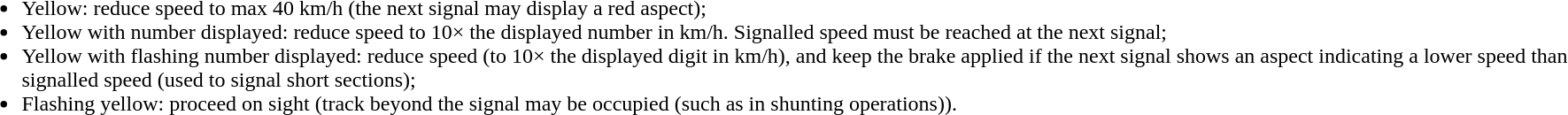<table>
<tr>
<td>    </td>
<td><br><ul><li>Yellow: reduce speed to max 40 km/h (the next signal may display a red aspect);</li><li>Yellow with number displayed: reduce speed to 10× the displayed number in km/h. Signalled speed must be reached at the next signal;</li><li>Yellow with flashing number displayed: reduce speed (to 10× the displayed digit in km/h), and keep the brake applied if the next signal shows an aspect indicating a lower speed than signalled speed (used to signal short sections);</li><li>Flashing yellow: proceed on sight (track beyond the signal may be occupied (such as in shunting operations)).</li></ul></td>
</tr>
</table>
